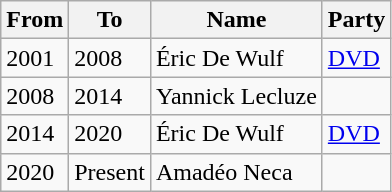<table class="wikitable">
<tr>
<th>From</th>
<th>To</th>
<th>Name</th>
<th>Party</th>
</tr>
<tr>
<td>2001</td>
<td>2008</td>
<td>Éric De Wulf</td>
<td><a href='#'>DVD</a></td>
</tr>
<tr>
<td>2008</td>
<td>2014</td>
<td>Yannick Lecluze</td>
<td></td>
</tr>
<tr>
<td>2014</td>
<td>2020</td>
<td>Éric De Wulf</td>
<td><a href='#'>DVD</a></td>
</tr>
<tr>
<td>2020</td>
<td>Present</td>
<td>Amadéo Neca</td>
<td></td>
</tr>
</table>
